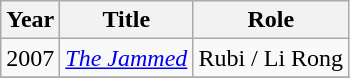<table class="wikitable sortable">
<tr>
<th scope="col">Year</th>
<th scope="col">Title</th>
<th scope="col">Role</th>
</tr>
<tr>
<td>2007</td>
<td><em><a href='#'>The Jammed</a></em></td>
<td>Rubi / Li Rong</td>
</tr>
<tr>
</tr>
</table>
